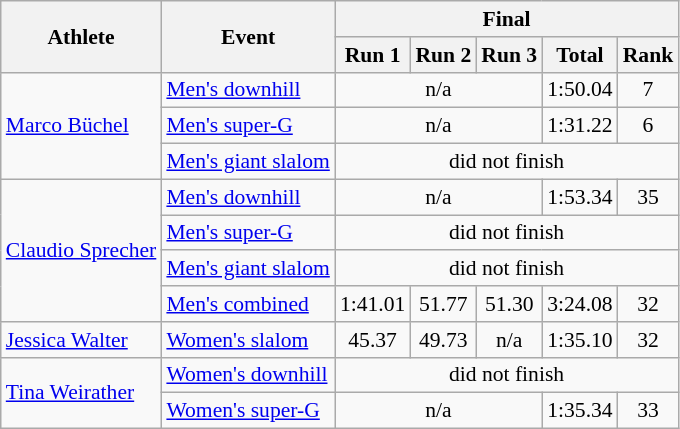<table class="wikitable" style="font-size:90%">
<tr>
<th rowspan="2">Athlete</th>
<th rowspan="2">Event</th>
<th colspan="5">Final</th>
</tr>
<tr>
<th>Run 1</th>
<th>Run 2</th>
<th>Run 3</th>
<th>Total</th>
<th>Rank</th>
</tr>
<tr>
<td rowspan=3><a href='#'>Marco Büchel</a></td>
<td><a href='#'>Men's downhill</a></td>
<td colspan=3 align="center">n/a</td>
<td align="center">1:50.04</td>
<td align="center">7</td>
</tr>
<tr>
<td><a href='#'>Men's super-G</a></td>
<td colspan=3 align="center">n/a</td>
<td align="center">1:31.22</td>
<td align="center">6</td>
</tr>
<tr>
<td><a href='#'>Men's giant slalom</a></td>
<td colspan=5 align="center">did not finish</td>
</tr>
<tr>
<td rowspan=4><a href='#'>Claudio Sprecher</a></td>
<td><a href='#'>Men's downhill</a></td>
<td colspan=3 align="center">n/a</td>
<td align="center">1:53.34</td>
<td align="center">35</td>
</tr>
<tr>
<td><a href='#'>Men's super-G</a></td>
<td colspan=5 align="center">did not finish</td>
</tr>
<tr>
<td><a href='#'>Men's giant slalom</a></td>
<td colspan=5 align="center">did not finish</td>
</tr>
<tr>
<td><a href='#'>Men's combined</a></td>
<td align="center">1:41.01</td>
<td align="center">51.77</td>
<td align="center">51.30</td>
<td align="center">3:24.08</td>
<td align="center">32</td>
</tr>
<tr>
<td><a href='#'>Jessica Walter</a></td>
<td><a href='#'>Women's slalom</a></td>
<td align="center">45.37</td>
<td align="center">49.73</td>
<td align="center">n/a</td>
<td align="center">1:35.10</td>
<td align="center">32</td>
</tr>
<tr>
<td rowspan=2><a href='#'>Tina Weirather</a></td>
<td><a href='#'>Women's downhill</a></td>
<td colspan=5 align="center">did not finish</td>
</tr>
<tr>
<td><a href='#'>Women's super-G</a></td>
<td colspan=3 align="center">n/a</td>
<td align="center">1:35.34</td>
<td align="center">33</td>
</tr>
</table>
